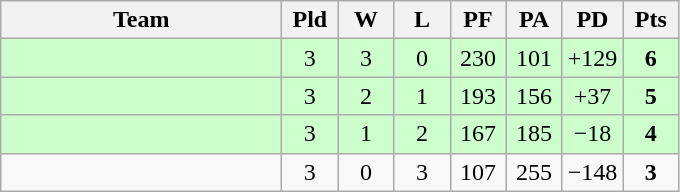<table class="wikitable" style="text-align:center;">
<tr>
<th width=180>Team</th>
<th width=30>Pld</th>
<th width=30>W</th>
<th width=30>L</th>
<th width=30>PF</th>
<th width=30>PA</th>
<th width=30>PD</th>
<th width=30>Pts</th>
</tr>
<tr bgcolor="#ccffcc">
<td align=left></td>
<td>3</td>
<td>3</td>
<td>0</td>
<td>230</td>
<td>101</td>
<td>+129</td>
<td><strong>6</strong></td>
</tr>
<tr bgcolor="#ccffcc">
<td align=left></td>
<td>3</td>
<td>2</td>
<td>1</td>
<td>193</td>
<td>156</td>
<td>+37</td>
<td><strong>5</strong></td>
</tr>
<tr bgcolor="#ccffcc">
<td align=left></td>
<td>3</td>
<td>1</td>
<td>2</td>
<td>167</td>
<td>185</td>
<td>−18</td>
<td><strong>4</strong></td>
</tr>
<tr>
<td align=left></td>
<td>3</td>
<td>0</td>
<td>3</td>
<td>107</td>
<td>255</td>
<td>−148</td>
<td><strong>3</strong></td>
</tr>
</table>
